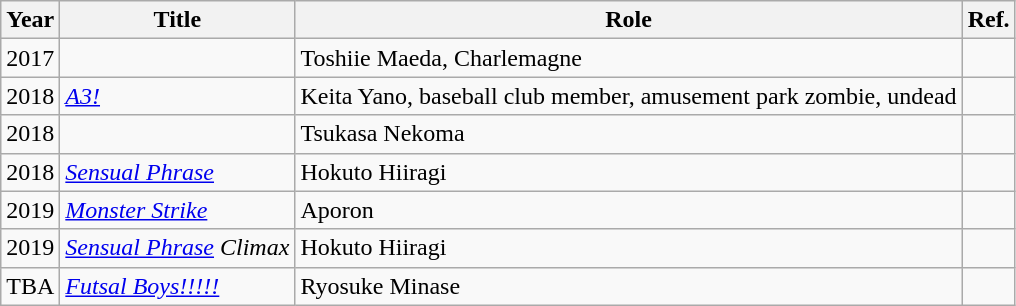<table class="wikitable sortable plainrowheaders">
<tr>
<th scope="col">Year</th>
<th scope="col">Title</th>
<th scope="col">Role</th>
<th scope="col" class="unsortable">Ref.</th>
</tr>
<tr>
<td>2017</td>
<td><em></em></td>
<td>Toshiie Maeda, Charlemagne</td>
<td></td>
</tr>
<tr>
<td>2018</td>
<td><em><a href='#'>A3!</a></em></td>
<td>Keita Yano, baseball club member, amusement park zombie, undead</td>
<td></td>
</tr>
<tr>
<td>2018</td>
<td></td>
<td>Tsukasa Nekoma</td>
<td></td>
</tr>
<tr>
<td>2018</td>
<td><em><a href='#'>Sensual Phrase</a></em></td>
<td>Hokuto Hiiragi</td>
<td></td>
</tr>
<tr>
<td>2019</td>
<td><em><a href='#'>Monster Strike</a></em></td>
<td>Aporon</td>
<td></td>
</tr>
<tr>
<td>2019</td>
<td><em><a href='#'>Sensual Phrase</a> Climax</em></td>
<td>Hokuto Hiiragi</td>
<td></td>
</tr>
<tr>
<td>TBA</td>
<td><em><a href='#'>Futsal Boys!!!!!</a></em></td>
<td>Ryosuke Minase</td>
<td></td>
</tr>
</table>
